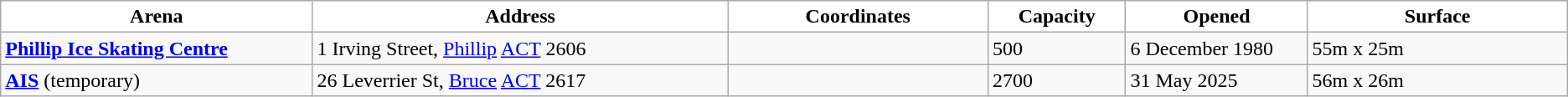<table class="wikitable">
<tr>
<th style="background:white; width:12%">Arena</th>
<th style="background:white; width:16%">Address</th>
<th style="background:white; width:10%">Coordinates</th>
<th style="background:white; width:5%">Capacity</th>
<th style="background:white; width:7%">Opened</th>
<th style="background:white; width:10%">Surface</th>
</tr>
<tr>
<td><strong><a href='#'>Phillip Ice Skating Centre</a></strong></td>
<td>1 Irving Street, <a href='#'>Phillip</a> <a href='#'>ACT</a> 2606</td>
<td></td>
<td>500</td>
<td>6 December 1980</td>
<td>55m x 25m</td>
</tr>
<tr>
<td><a href='#'><strong>AIS</strong></a> (temporary)</td>
<td>26 Leverrier St, <a href='#'>Bruce</a> <a href='#'>ACT</a> 2617</td>
<td></td>
<td>2700</td>
<td>31 May 2025</td>
<td>56m x 26m</td>
</tr>
</table>
